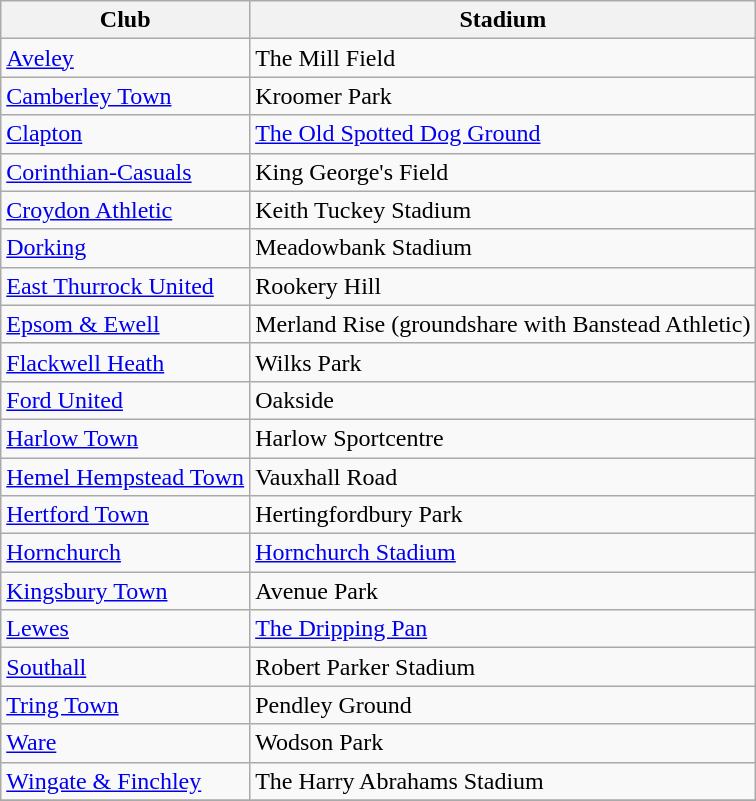<table class="wikitable sortable">
<tr>
<th>Club</th>
<th>Stadium</th>
</tr>
<tr>
<td><a href='#'>Aveley</a></td>
<td>The Mill Field</td>
</tr>
<tr>
<td><a href='#'>Camberley Town</a></td>
<td>Kroomer Park</td>
</tr>
<tr>
<td><a href='#'>Clapton</a></td>
<td><a href='#'>The Old Spotted Dog Ground</a></td>
</tr>
<tr>
<td><a href='#'>Corinthian-Casuals</a></td>
<td>King George's Field</td>
</tr>
<tr>
<td><a href='#'>Croydon Athletic</a></td>
<td>Keith Tuckey Stadium</td>
</tr>
<tr>
<td><a href='#'>Dorking</a></td>
<td>Meadowbank Stadium</td>
</tr>
<tr>
<td><a href='#'>East Thurrock United</a></td>
<td>Rookery Hill</td>
</tr>
<tr>
<td><a href='#'>Epsom & Ewell</a></td>
<td>Merland Rise (groundshare with Banstead Athletic)</td>
</tr>
<tr>
<td><a href='#'>Flackwell Heath</a></td>
<td>Wilks Park</td>
</tr>
<tr>
<td><a href='#'>Ford United</a></td>
<td>Oakside</td>
</tr>
<tr>
<td><a href='#'>Harlow Town</a></td>
<td>Harlow Sportcentre</td>
</tr>
<tr>
<td><a href='#'>Hemel Hempstead Town</a></td>
<td>Vauxhall Road</td>
</tr>
<tr>
<td><a href='#'>Hertford Town</a></td>
<td>Hertingfordbury Park</td>
</tr>
<tr>
<td><a href='#'>Hornchurch</a></td>
<td><a href='#'>Hornchurch Stadium</a></td>
</tr>
<tr>
<td><a href='#'>Kingsbury Town</a></td>
<td>Avenue Park</td>
</tr>
<tr>
<td><a href='#'>Lewes</a></td>
<td><a href='#'>The Dripping Pan</a></td>
</tr>
<tr>
<td><a href='#'>Southall</a></td>
<td>Robert Parker Stadium</td>
</tr>
<tr>
<td><a href='#'>Tring Town</a></td>
<td>Pendley Ground</td>
</tr>
<tr>
<td><a href='#'>Ware</a></td>
<td>Wodson Park</td>
</tr>
<tr>
<td><a href='#'>Wingate & Finchley</a></td>
<td>The Harry Abrahams Stadium</td>
</tr>
<tr>
</tr>
</table>
